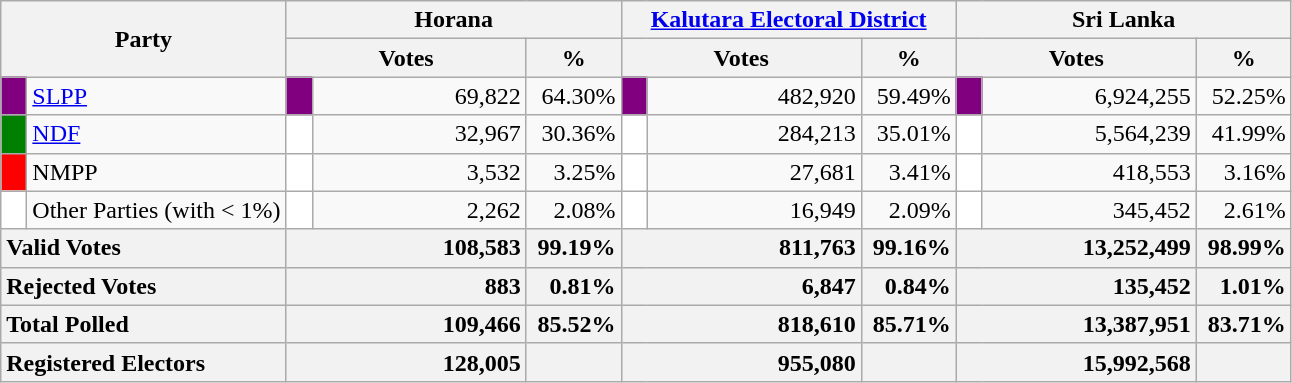<table class="wikitable">
<tr>
<th colspan="2" width="144px"rowspan="2">Party</th>
<th colspan="3" width="216px">Horana</th>
<th colspan="3" width="216px"><a href='#'>Kalutara Electoral District</a></th>
<th colspan="3" width="216px">Sri Lanka</th>
</tr>
<tr>
<th colspan="2" width="144px">Votes</th>
<th>%</th>
<th colspan="2" width="144px">Votes</th>
<th>%</th>
<th colspan="2" width="144px">Votes</th>
<th>%</th>
</tr>
<tr>
<td style="background-color:purple;" width="10px"></td>
<td style="text-align:left;"><a href='#'>SLPP</a></td>
<td style="background-color:purple;" width="10px"></td>
<td style="text-align:right;">69,822</td>
<td style="text-align:right;">64.30%</td>
<td style="background-color:purple;" width="10px"></td>
<td style="text-align:right;">482,920</td>
<td style="text-align:right;">59.49%</td>
<td style="background-color:purple;" width="10px"></td>
<td style="text-align:right;">6,924,255</td>
<td style="text-align:right;">52.25%</td>
</tr>
<tr>
<td style="background-color:green;" width="10px"></td>
<td style="text-align:left;"><a href='#'>NDF</a></td>
<td style="background-color:white;" width="10px"></td>
<td style="text-align:right;">32,967</td>
<td style="text-align:right;">30.36%</td>
<td style="background-color:white;" width="10px"></td>
<td style="text-align:right;">284,213</td>
<td style="text-align:right;">35.01%</td>
<td style="background-color:white;" width="10px"></td>
<td style="text-align:right;">5,564,239</td>
<td style="text-align:right;">41.99%</td>
</tr>
<tr>
<td style="background-color:red;" width="10px"></td>
<td style="text-align:left;">NMPP</td>
<td style="background-color:white;" width="10px"></td>
<td style="text-align:right;">3,532</td>
<td style="text-align:right;">3.25%</td>
<td style="background-color:white;" width="10px"></td>
<td style="text-align:right;">27,681</td>
<td style="text-align:right;">3.41%</td>
<td style="background-color:white;" width="10px"></td>
<td style="text-align:right;">418,553</td>
<td style="text-align:right;">3.16%</td>
</tr>
<tr>
<td style="background-color:white;" width="10px"></td>
<td style="text-align:left;">Other Parties (with < 1%)</td>
<td style="background-color:white;" width="10px"></td>
<td style="text-align:right;">2,262</td>
<td style="text-align:right;">2.08%</td>
<td style="background-color:white;" width="10px"></td>
<td style="text-align:right;">16,949</td>
<td style="text-align:right;">2.09%</td>
<td style="background-color:white;" width="10px"></td>
<td style="text-align:right;">345,452</td>
<td style="text-align:right;">2.61%</td>
</tr>
<tr>
<th colspan="2" width="144px"style="text-align:left;">Valid Votes</th>
<th style="text-align:right;"colspan="2" width="144px">108,583</th>
<th style="text-align:right;">99.19%</th>
<th style="text-align:right;"colspan="2" width="144px">811,763</th>
<th style="text-align:right;">99.16%</th>
<th style="text-align:right;"colspan="2" width="144px">13,252,499</th>
<th style="text-align:right;">98.99%</th>
</tr>
<tr>
<th colspan="2" width="144px"style="text-align:left;">Rejected Votes</th>
<th style="text-align:right;"colspan="2" width="144px">883</th>
<th style="text-align:right;">0.81%</th>
<th style="text-align:right;"colspan="2" width="144px">6,847</th>
<th style="text-align:right;">0.84%</th>
<th style="text-align:right;"colspan="2" width="144px">135,452</th>
<th style="text-align:right;">1.01%</th>
</tr>
<tr>
<th colspan="2" width="144px"style="text-align:left;">Total Polled</th>
<th style="text-align:right;"colspan="2" width="144px">109,466</th>
<th style="text-align:right;">85.52%</th>
<th style="text-align:right;"colspan="2" width="144px">818,610</th>
<th style="text-align:right;">85.71%</th>
<th style="text-align:right;"colspan="2" width="144px">13,387,951</th>
<th style="text-align:right;">83.71%</th>
</tr>
<tr>
<th colspan="2" width="144px"style="text-align:left;">Registered Electors</th>
<th style="text-align:right;"colspan="2" width="144px">128,005</th>
<th></th>
<th style="text-align:right;"colspan="2" width="144px">955,080</th>
<th></th>
<th style="text-align:right;"colspan="2" width="144px">15,992,568</th>
<th></th>
</tr>
</table>
